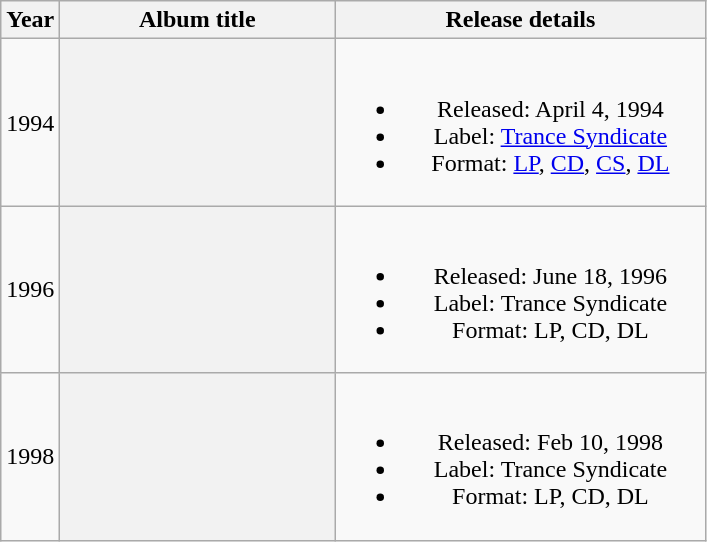<table class="wikitable plainrowheaders" style="text-align:center;">
<tr>
<th>Year</th>
<th scope="col" rowspan="1" style="width:11em">Album title</th>
<th scope="col" rowspan="1" style="width:15em">Release details</th>
</tr>
<tr>
<td>1994</td>
<th></th>
<td><br><ul><li>Released: April 4, 1994</li><li>Label: <a href='#'>Trance Syndicate</a></li><li>Format: <a href='#'>LP</a>, <a href='#'>CD</a>, <a href='#'>CS</a>, <a href='#'>DL</a></li></ul></td>
</tr>
<tr>
<td>1996</td>
<th></th>
<td><br><ul><li>Released: June 18, 1996</li><li>Label: Trance Syndicate</li><li>Format: LP, CD, DL</li></ul></td>
</tr>
<tr>
<td>1998</td>
<th></th>
<td><br><ul><li>Released: Feb 10, 1998</li><li>Label: Trance Syndicate</li><li>Format: LP, CD, DL</li></ul></td>
</tr>
</table>
